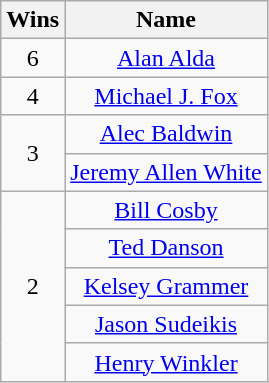<table class="wikitable sortable" style="text-align: center;">
<tr>
<th scope="col">Wins</th>
<th scope="col" align="center">Name</th>
</tr>
<tr>
<td>6</td>
<td><a href='#'>Alan Alda</a></td>
</tr>
<tr>
<td>4</td>
<td><a href='#'>Michael J. Fox</a></td>
</tr>
<tr>
<td rowspan="2">3</td>
<td><a href='#'>Alec Baldwin</a></td>
</tr>
<tr>
<td><a href='#'>Jeremy Allen White</a></td>
</tr>
<tr>
<td rowspan="5">2</td>
<td><a href='#'>Bill Cosby</a></td>
</tr>
<tr>
<td><a href='#'>Ted Danson</a></td>
</tr>
<tr>
<td><a href='#'>Kelsey Grammer</a></td>
</tr>
<tr>
<td><a href='#'>Jason Sudeikis</a></td>
</tr>
<tr>
<td><a href='#'>Henry Winkler</a></td>
</tr>
</table>
